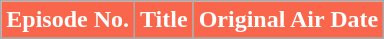<table class="wikitable plainrowheaders">
<tr style="color:white">
<th style="background: #FA664B;">Episode No.</th>
<th style="background: #FA664B;">Title</th>
<th style="background: #FA664B;">Original Air Date</th>
</tr>
<tr>
</tr>
</table>
